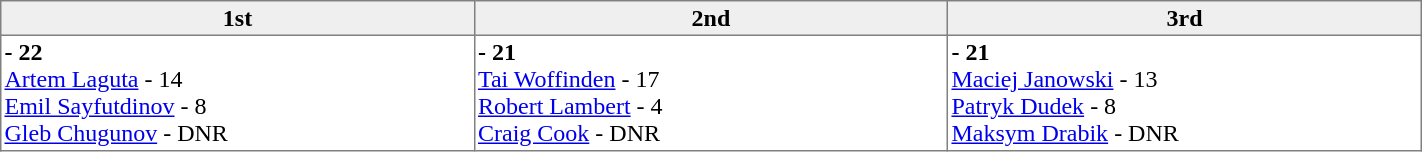<table border="1" cellpadding="2" cellspacing="0"  style="width:75%; border-collapse:collapse;">
<tr style="text-align:left; background:#efefef;">
<th width=15% align=center >1st</th>
<th width=15% align=center >2nd</th>
<th width=15% align=center >3rd</th>
</tr>
<tr align=left>
<td valign=top align=left ><strong> - 22</strong><br><a href='#'>Artem Laguta</a> - 14<br><a href='#'>Emil Sayfutdinov</a> - 8<br><a href='#'>Gleb Chugunov</a> - DNR</td>
<td valign=top align=left ><strong> - 21</strong><br><a href='#'>Tai Woffinden</a> - 17<br><a href='#'>Robert Lambert</a> - 4<br><a href='#'>Craig Cook</a> - DNR</td>
<td valign=top align=left ><strong> - 21</strong><br><a href='#'>Maciej Janowski</a> - 13<br><a href='#'>Patryk Dudek</a> - 8<br><a href='#'>Maksym Drabik</a> - DNR</td>
</tr>
</table>
